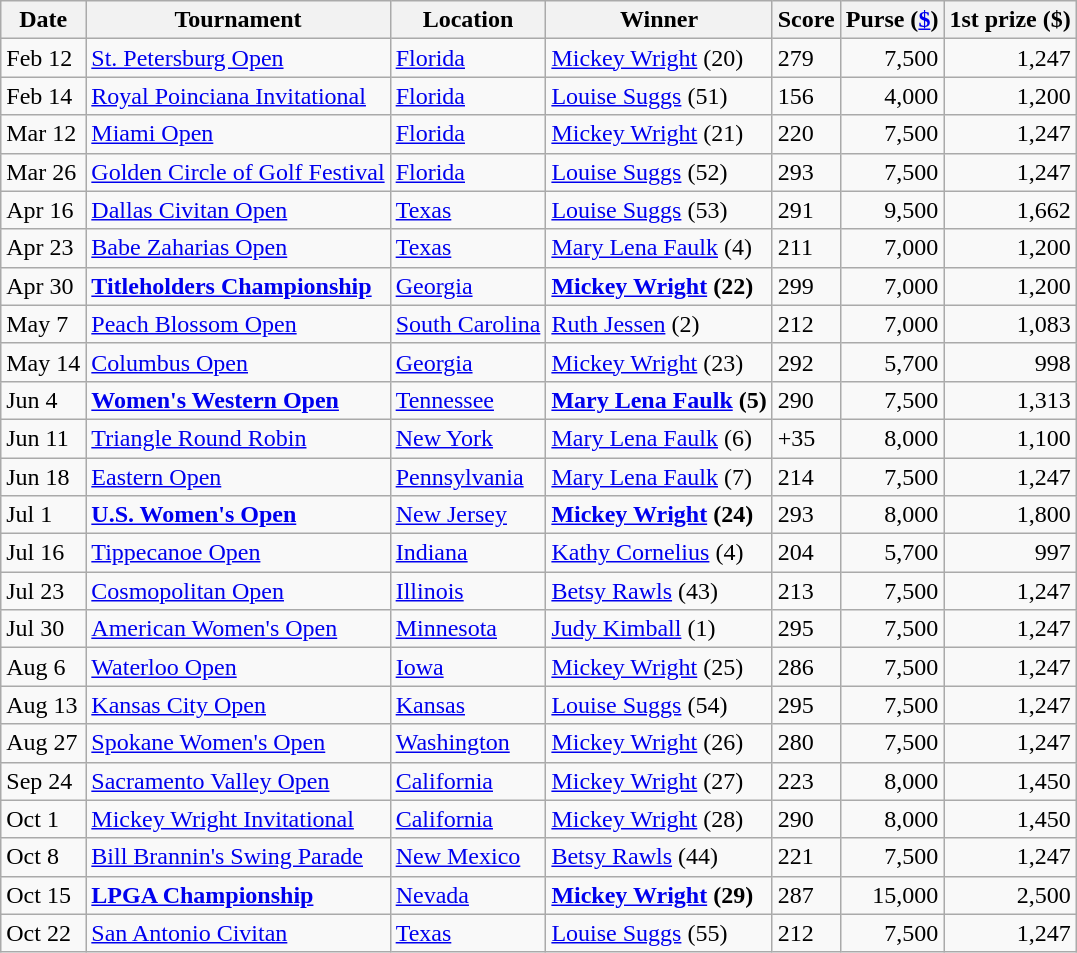<table class=wikitable>
<tr>
<th>Date</th>
<th>Tournament</th>
<th>Location</th>
<th>Winner</th>
<th>Score</th>
<th>Purse (<a href='#'>$</a>)</th>
<th>1st prize ($)</th>
</tr>
<tr>
<td>Feb 12</td>
<td><a href='#'>St. Petersburg Open</a></td>
<td><a href='#'>Florida</a></td>
<td> <a href='#'>Mickey Wright</a> (20)</td>
<td>279</td>
<td align=right>7,500</td>
<td align=right>1,247</td>
</tr>
<tr>
<td>Feb 14</td>
<td><a href='#'>Royal Poinciana Invitational</a></td>
<td><a href='#'>Florida</a></td>
<td> <a href='#'>Louise Suggs</a> (51)</td>
<td>156</td>
<td align=right>4,000</td>
<td align=right>1,200</td>
</tr>
<tr>
<td>Mar 12</td>
<td><a href='#'>Miami Open</a></td>
<td><a href='#'>Florida</a></td>
<td> <a href='#'>Mickey Wright</a> (21)</td>
<td>220</td>
<td align=right>7,500</td>
<td align=right>1,247</td>
</tr>
<tr>
<td>Mar 26</td>
<td><a href='#'>Golden Circle of Golf Festival</a></td>
<td><a href='#'>Florida</a></td>
<td> <a href='#'>Louise Suggs</a> (52)</td>
<td>293</td>
<td align=right>7,500</td>
<td align=right>1,247</td>
</tr>
<tr>
<td>Apr 16</td>
<td><a href='#'>Dallas Civitan Open</a></td>
<td><a href='#'>Texas</a></td>
<td> <a href='#'>Louise Suggs</a> (53)</td>
<td>291</td>
<td align=right>9,500</td>
<td align=right>1,662</td>
</tr>
<tr>
<td>Apr 23</td>
<td><a href='#'>Babe Zaharias Open</a></td>
<td><a href='#'>Texas</a></td>
<td> <a href='#'>Mary Lena Faulk</a> (4)</td>
<td>211</td>
<td align=right>7,000</td>
<td align=right>1,200</td>
</tr>
<tr>
<td>Apr 30</td>
<td><strong><a href='#'>Titleholders Championship</a></strong></td>
<td><a href='#'>Georgia</a></td>
<td> <strong><a href='#'>Mickey Wright</a> (22)</strong></td>
<td>299</td>
<td align=right>7,000</td>
<td align=right>1,200</td>
</tr>
<tr>
<td>May 7</td>
<td><a href='#'>Peach Blossom Open</a></td>
<td><a href='#'>South Carolina</a></td>
<td> <a href='#'>Ruth Jessen</a> (2)</td>
<td>212</td>
<td align=right>7,000</td>
<td align=right>1,083</td>
</tr>
<tr>
<td>May 14</td>
<td><a href='#'>Columbus Open</a></td>
<td><a href='#'>Georgia</a></td>
<td> <a href='#'>Mickey Wright</a> (23)</td>
<td>292</td>
<td align=right>5,700</td>
<td align=right>998</td>
</tr>
<tr>
<td>Jun 4</td>
<td><strong><a href='#'>Women's Western Open</a></strong></td>
<td><a href='#'>Tennessee</a></td>
<td> <strong><a href='#'>Mary Lena Faulk</a> (5)</strong></td>
<td>290</td>
<td align=right>7,500</td>
<td align=right>1,313</td>
</tr>
<tr>
<td>Jun 11</td>
<td><a href='#'>Triangle Round Robin</a></td>
<td><a href='#'>New York</a></td>
<td> <a href='#'>Mary Lena Faulk</a> (6)</td>
<td>+35</td>
<td align=right>8,000</td>
<td align=right>1,100</td>
</tr>
<tr>
<td>Jun 18</td>
<td><a href='#'>Eastern Open</a></td>
<td><a href='#'>Pennsylvania</a></td>
<td> <a href='#'>Mary Lena Faulk</a> (7)</td>
<td>214</td>
<td align=right>7,500</td>
<td align=right>1,247</td>
</tr>
<tr>
<td>Jul 1</td>
<td><strong><a href='#'>U.S. Women's Open</a></strong></td>
<td><a href='#'>New Jersey</a></td>
<td> <strong><a href='#'>Mickey Wright</a> (24)</strong></td>
<td>293</td>
<td align=right>8,000</td>
<td align=right>1,800</td>
</tr>
<tr>
<td>Jul 16</td>
<td><a href='#'>Tippecanoe Open</a></td>
<td><a href='#'>Indiana</a></td>
<td> <a href='#'>Kathy Cornelius</a> (4)</td>
<td>204</td>
<td align=right>5,700</td>
<td align=right>997</td>
</tr>
<tr>
<td>Jul 23</td>
<td><a href='#'>Cosmopolitan Open</a></td>
<td><a href='#'>Illinois</a></td>
<td> <a href='#'>Betsy Rawls</a> (43)</td>
<td>213</td>
<td align=right>7,500</td>
<td align=right>1,247</td>
</tr>
<tr>
<td>Jul 30</td>
<td><a href='#'>American Women's Open</a></td>
<td><a href='#'>Minnesota</a></td>
<td> <a href='#'>Judy Kimball</a> (1)</td>
<td>295</td>
<td align=right>7,500</td>
<td align=right>1,247</td>
</tr>
<tr>
<td>Aug 6</td>
<td><a href='#'>Waterloo Open</a></td>
<td><a href='#'>Iowa</a></td>
<td> <a href='#'>Mickey Wright</a> (25)</td>
<td>286</td>
<td align=right>7,500</td>
<td align=right>1,247</td>
</tr>
<tr>
<td>Aug 13</td>
<td><a href='#'>Kansas City Open</a></td>
<td><a href='#'>Kansas</a></td>
<td> <a href='#'>Louise Suggs</a> (54)</td>
<td>295</td>
<td align=right>7,500</td>
<td align=right>1,247</td>
</tr>
<tr>
<td>Aug 27</td>
<td><a href='#'>Spokane Women's Open</a></td>
<td><a href='#'>Washington</a></td>
<td> <a href='#'>Mickey Wright</a> (26)</td>
<td>280</td>
<td align=right>7,500</td>
<td align=right>1,247</td>
</tr>
<tr>
<td>Sep 24</td>
<td><a href='#'>Sacramento Valley Open</a></td>
<td><a href='#'>California</a></td>
<td> <a href='#'>Mickey Wright</a> (27)</td>
<td>223</td>
<td align=right>8,000</td>
<td align=right>1,450</td>
</tr>
<tr>
<td>Oct 1</td>
<td><a href='#'>Mickey Wright Invitational</a></td>
<td><a href='#'>California</a></td>
<td> <a href='#'>Mickey Wright</a> (28)</td>
<td>290</td>
<td align=right>8,000</td>
<td align=right>1,450</td>
</tr>
<tr>
<td>Oct 8</td>
<td><a href='#'>Bill Brannin's Swing Parade</a></td>
<td><a href='#'>New Mexico</a></td>
<td> <a href='#'>Betsy Rawls</a> (44)</td>
<td>221</td>
<td align=right>7,500</td>
<td align=right>1,247</td>
</tr>
<tr>
<td>Oct 15</td>
<td><strong><a href='#'>LPGA Championship</a></strong></td>
<td><a href='#'>Nevada</a></td>
<td> <strong><a href='#'>Mickey Wright</a> (29)</strong></td>
<td>287</td>
<td align=right>15,000</td>
<td align=right>2,500</td>
</tr>
<tr>
<td>Oct 22</td>
<td><a href='#'>San Antonio Civitan</a></td>
<td><a href='#'>Texas</a></td>
<td> <a href='#'>Louise Suggs</a> (55)</td>
<td>212</td>
<td align=right>7,500</td>
<td align=right>1,247</td>
</tr>
</table>
